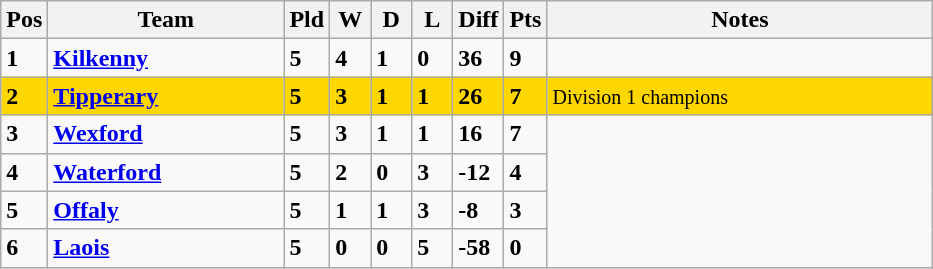<table class="wikitable" style="text-align: centre;">
<tr>
<th width=20>Pos</th>
<th width=150>Team</th>
<th width=20>Pld</th>
<th width=20>W</th>
<th width=20>D</th>
<th width=20>L</th>
<th width=20>Diff</th>
<th width=20>Pts</th>
<th width=250>Notes</th>
</tr>
<tr>
<td><strong>1</strong></td>
<td align=left><strong> <a href='#'>Kilkenny</a> </strong></td>
<td><strong>5</strong></td>
<td><strong>4</strong></td>
<td><strong>1</strong></td>
<td><strong>0</strong></td>
<td><strong>36</strong></td>
<td><strong>9</strong></td>
</tr>
<tr style="background:gold;">
<td><strong>2</strong></td>
<td align=left><strong> <a href='#'>Tipperary</a> </strong></td>
<td><strong>5</strong></td>
<td><strong>3</strong></td>
<td><strong>1</strong></td>
<td><strong>1</strong></td>
<td><strong>26</strong></td>
<td><strong>7</strong></td>
<td><small> Division 1 champions</small></td>
</tr>
<tr>
<td><strong>3</strong></td>
<td align=left><strong> <a href='#'>Wexford</a> </strong></td>
<td><strong>5</strong></td>
<td><strong>3</strong></td>
<td><strong>1</strong></td>
<td><strong>1</strong></td>
<td><strong>16</strong></td>
<td><strong>7</strong></td>
</tr>
<tr>
<td><strong>4</strong></td>
<td align=left><strong> <a href='#'>Waterford</a> </strong></td>
<td><strong>5</strong></td>
<td><strong>2</strong></td>
<td><strong>0</strong></td>
<td><strong>3</strong></td>
<td><strong>-12</strong></td>
<td><strong>4</strong></td>
</tr>
<tr>
<td><strong>5</strong></td>
<td align=left><strong> <a href='#'>Offaly</a> </strong></td>
<td><strong>5</strong></td>
<td><strong>1</strong></td>
<td><strong>1</strong></td>
<td><strong>3</strong></td>
<td><strong>-8</strong></td>
<td><strong>3</strong></td>
</tr>
<tr>
<td><strong>6</strong></td>
<td align=left><strong> <a href='#'>Laois</a> </strong></td>
<td><strong>5</strong></td>
<td><strong>0</strong></td>
<td><strong>0</strong></td>
<td><strong>5</strong></td>
<td><strong>-58</strong></td>
<td><strong>0</strong></td>
</tr>
</table>
